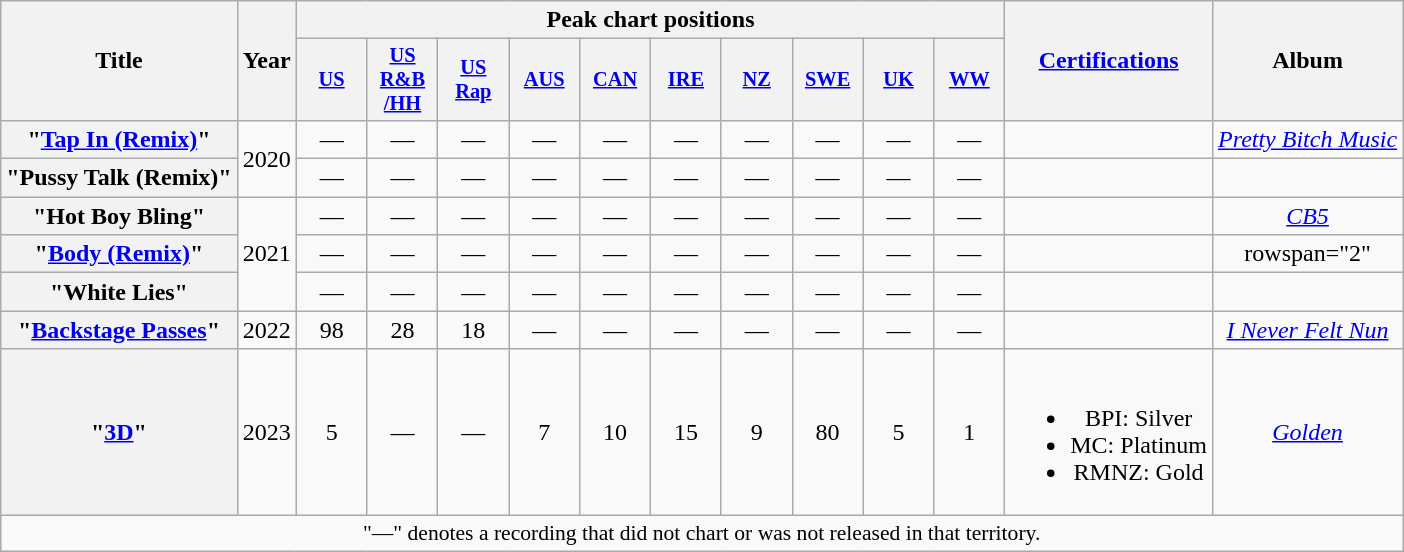<table class="wikitable plainrowheaders" style="text-align:center">
<tr>
<th rowspan="2">Title</th>
<th rowspan="2">Year</th>
<th colspan="10">Peak chart positions</th>
<th rowspan="2"><a href='#'>Certifications</a></th>
<th rowspan="2">Album</th>
</tr>
<tr>
<th scope="col" style="width:3em;font-size:85%;"><a href='#'>US</a><br></th>
<th scope="col" style="width:3em;font-size:85%;"><a href='#'>US<br>R&B<br>/HH</a><br></th>
<th scope="col" style="width:3em;font-size:85%;"><a href='#'>US<br>Rap</a><br></th>
<th scope="col" style="width:3em;font-size:85%;"><a href='#'>AUS</a><br></th>
<th scope="col" style="width:3em;font-size:85%;"><a href='#'>CAN</a><br></th>
<th scope="col" style="width:3em;font-size:85%;"><a href='#'>IRE</a><br></th>
<th scope="col" style="width:3em;font-size:85%;"><a href='#'>NZ</a><br></th>
<th scope="col" style="width:3em;font-size:85%;"><a href='#'>SWE</a><br></th>
<th scope="col" style="width:3em;font-size:85%;"><a href='#'>UK</a><br></th>
<th scope="col" style="width:3em;font-size:85%;"><a href='#'>WW</a><br></th>
</tr>
<tr>
<th scope="row">"<a href='#'>Tap In (Remix)</a>"<br></th>
<td rowspan="2">2020</td>
<td>—</td>
<td>—</td>
<td>—</td>
<td>—</td>
<td>—</td>
<td>—</td>
<td>—</td>
<td>—</td>
<td>—</td>
<td>—</td>
<td></td>
<td><em><a href='#'>Pretty Bitch Music</a></em></td>
</tr>
<tr>
<th scope="row">"Pussy Talk (Remix)"<br></th>
<td>—</td>
<td>—</td>
<td>—</td>
<td>—</td>
<td>—</td>
<td>—</td>
<td>—</td>
<td>—</td>
<td>—</td>
<td>—</td>
<td></td>
<td></td>
</tr>
<tr>
<th scope="row">"Hot Boy Bling"<br></th>
<td rowspan="3">2021</td>
<td>—</td>
<td>—</td>
<td>—</td>
<td>—</td>
<td>—</td>
<td>—</td>
<td>—</td>
<td>—</td>
<td>—</td>
<td>—</td>
<td></td>
<td><em><a href='#'>CB5</a></em></td>
</tr>
<tr>
<th scope="row">"<a href='#'>Body (Remix)</a>"<br></th>
<td>—</td>
<td>—</td>
<td>—</td>
<td>—</td>
<td>—</td>
<td>—</td>
<td>—</td>
<td>—</td>
<td>—</td>
<td>—</td>
<td></td>
<td>rowspan="2" </td>
</tr>
<tr>
<th scope="row">"White Lies"<br></th>
<td>—</td>
<td>—</td>
<td>—</td>
<td>—</td>
<td>—</td>
<td>—</td>
<td>—</td>
<td>—</td>
<td>—</td>
<td>—</td>
<td></td>
</tr>
<tr>
<th scope="row">"<a href='#'>Backstage Passes</a>"<br></th>
<td>2022</td>
<td>98</td>
<td>28</td>
<td>18</td>
<td>—</td>
<td>—</td>
<td>—</td>
<td>—</td>
<td>—</td>
<td>—</td>
<td>—</td>
<td></td>
<td><em><a href='#'>I Never Felt Nun</a></em></td>
</tr>
<tr>
<th scope="row">"<a href='#'>3D</a>"<br></th>
<td rowspan="1">2023</td>
<td>5</td>
<td>—</td>
<td>—</td>
<td>7</td>
<td>10</td>
<td>15</td>
<td>9</td>
<td>80</td>
<td>5</td>
<td>1</td>
<td><br><ul><li>BPI: Silver</li><li>MC: Platinum</li><li>RMNZ: Gold</li></ul></td>
<td><em><a href='#'>Golden</a></em></td>
</tr>
<tr>
<td colspan="14" style="font-size:90%">"—" denotes a recording that did not chart or was not released in that territory.</td>
</tr>
</table>
